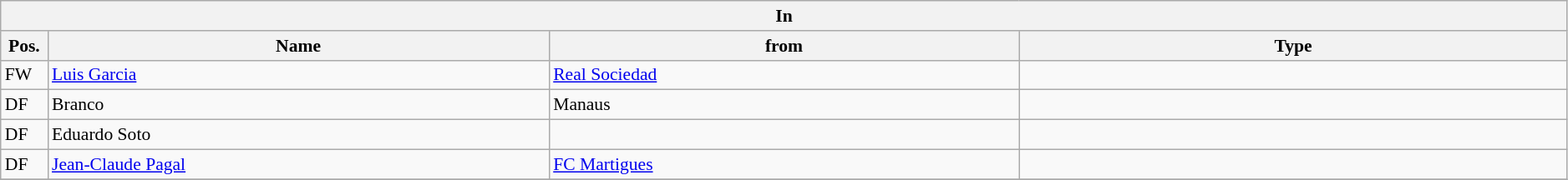<table class="wikitable" style="font-size:90%;width:99%;">
<tr>
<th colspan="4">In</th>
</tr>
<tr>
<th width=3%>Pos.</th>
<th width=32%>Name</th>
<th width=30%>from</th>
<th width=35%>Type</th>
</tr>
<tr>
<td>FW</td>
<td><a href='#'>Luis Garcia</a></td>
<td><a href='#'>Real Sociedad</a></td>
<td></td>
</tr>
<tr>
<td>DF</td>
<td>Branco</td>
<td>Manaus</td>
<td></td>
</tr>
<tr>
<td>DF</td>
<td>Eduardo Soto</td>
<td></td>
<td></td>
</tr>
<tr>
<td>DF</td>
<td><a href='#'>Jean-Claude Pagal</a></td>
<td><a href='#'>FC Martigues</a></td>
<td></td>
</tr>
<tr>
</tr>
</table>
